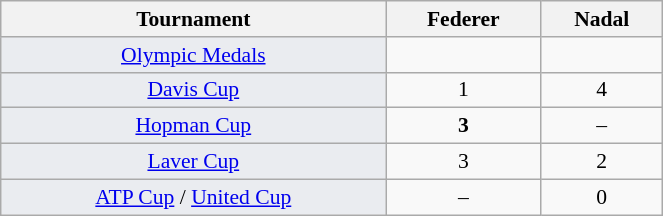<table class=wikitable style="font-size:90%; width:35%; vertical-align:top; text-align:center;">
<tr>
<th>Tournament</th>
<th>Federer</th>
<th>Nadal</th>
</tr>
<tr>
<td style="background:#EAECF0;"><a href='#'>Olympic Medals</a></td>
<td> </td>
<td> </td>
</tr>
<tr>
<td style="background:#EAECF0;"><a href='#'>Davis Cup</a></td>
<td>1</td>
<td>4</td>
</tr>
<tr>
<td style="background:#EAECF0;"><a href='#'>Hopman Cup</a></td>
<td><strong>3</strong></td>
<td>–</td>
</tr>
<tr>
<td style="background:#EAECF0;"><a href='#'>Laver Cup</a></td>
<td>3</td>
<td>2</td>
</tr>
<tr>
<td style="background:#EAECF0;"><a href='#'>ATP Cup</a> / <a href='#'>United Cup</a></td>
<td>–</td>
<td>0</td>
</tr>
</table>
